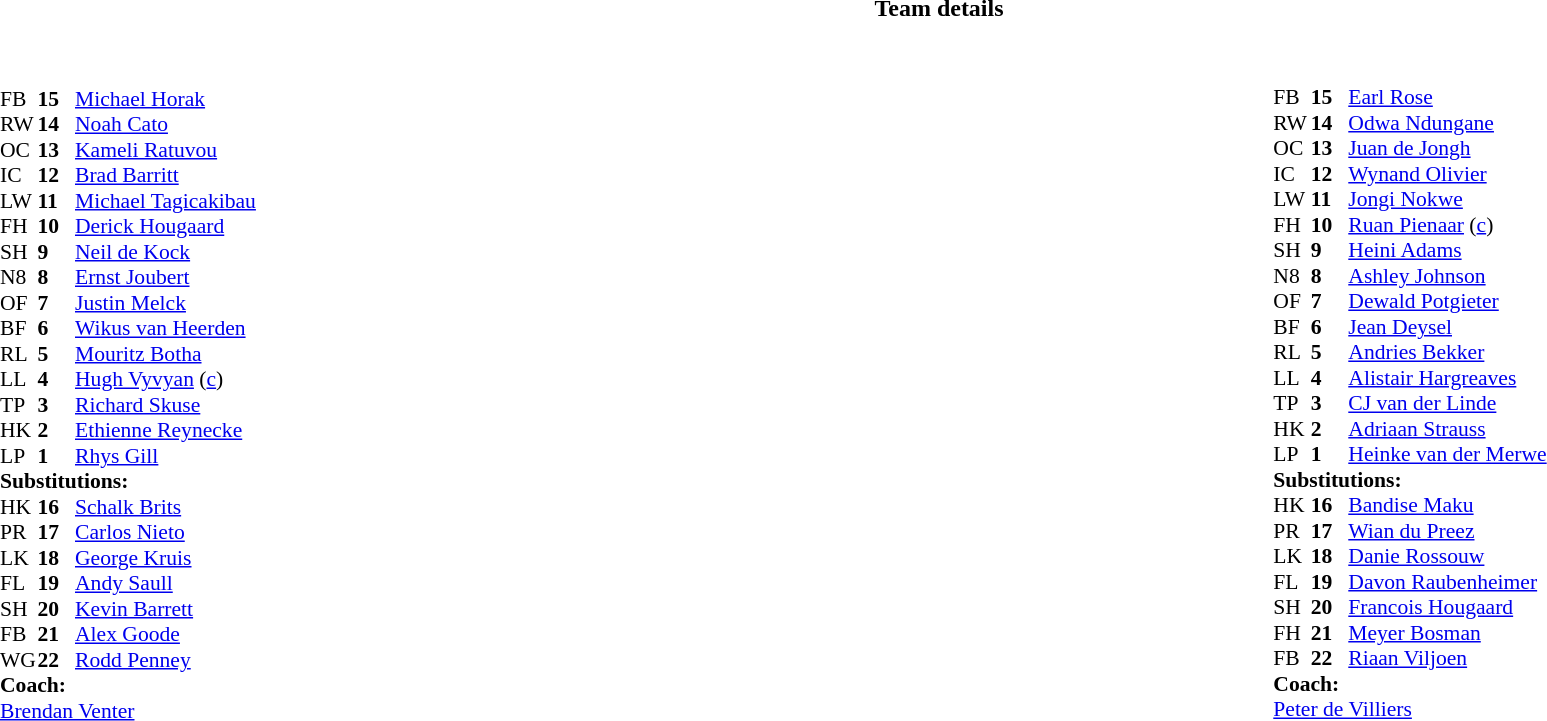<table border="0" style="width:100%;" class="collapsible collapsed">
<tr>
<th>Team details</th>
</tr>
<tr>
<td><br><table style="width:100%;">
<tr>
<td style="vertical-align:top; width:50%;"><br><table style="font-size: 90%" cellspacing="0" cellpadding="0">
<tr>
<th width="25"></th>
<th width="25"></th>
</tr>
<tr>
<td>FB</td>
<td><strong>15</strong></td>
<td> <a href='#'>Michael Horak</a></td>
<td></td>
<td></td>
</tr>
<tr>
<td>RW</td>
<td><strong>14</strong></td>
<td> <a href='#'>Noah Cato</a></td>
<td></td>
<td></td>
</tr>
<tr>
<td>OC</td>
<td><strong>13</strong></td>
<td> <a href='#'>Kameli Ratuvou</a></td>
</tr>
<tr>
<td>IC</td>
<td><strong>12</strong></td>
<td> <a href='#'>Brad Barritt</a></td>
</tr>
<tr>
<td>LW</td>
<td><strong>11</strong></td>
<td> <a href='#'>Michael Tagicakibau</a></td>
</tr>
<tr>
<td>FH</td>
<td><strong>10</strong></td>
<td> <a href='#'>Derick Hougaard</a></td>
</tr>
<tr>
<td>SH</td>
<td><strong>9</strong></td>
<td> <a href='#'>Neil de Kock</a></td>
<td></td>
<td></td>
</tr>
<tr>
<td>N8</td>
<td><strong>8</strong></td>
<td> <a href='#'>Ernst Joubert</a></td>
</tr>
<tr>
<td>OF</td>
<td><strong>7</strong></td>
<td> <a href='#'>Justin Melck</a></td>
<td></td>
<td></td>
</tr>
<tr>
<td>BF</td>
<td><strong>6</strong></td>
<td> <a href='#'>Wikus van Heerden</a></td>
</tr>
<tr>
<td>RL</td>
<td><strong>5</strong></td>
<td> <a href='#'>Mouritz Botha</a></td>
</tr>
<tr>
<td>LL</td>
<td><strong>4</strong></td>
<td> <a href='#'>Hugh Vyvyan</a> (<a href='#'>c</a>)</td>
</tr>
<tr>
<td>TP</td>
<td><strong>3</strong></td>
<td> <a href='#'>Richard Skuse</a></td>
<td></td>
<td></td>
</tr>
<tr>
<td>HK</td>
<td><strong>2</strong></td>
<td> <a href='#'>Ethienne Reynecke</a></td>
<td></td>
<td></td>
</tr>
<tr>
<td>LP</td>
<td><strong>1</strong></td>
<td> <a href='#'>Rhys Gill</a></td>
</tr>
<tr>
<td colspan=3><strong>Substitutions:</strong></td>
</tr>
<tr>
<td>HK</td>
<td><strong>16</strong></td>
<td> <a href='#'>Schalk Brits</a></td>
<td></td>
<td></td>
</tr>
<tr>
<td>PR</td>
<td><strong>17</strong></td>
<td> <a href='#'>Carlos Nieto</a></td>
<td></td>
<td></td>
</tr>
<tr>
<td>LK</td>
<td><strong>18</strong></td>
<td> <a href='#'>George Kruis</a></td>
</tr>
<tr>
<td>FL</td>
<td><strong>19</strong></td>
<td> <a href='#'>Andy Saull</a></td>
<td></td>
<td></td>
</tr>
<tr>
<td>SH</td>
<td><strong>20</strong></td>
<td> <a href='#'>Kevin Barrett</a></td>
<td></td>
<td></td>
</tr>
<tr>
<td>FB</td>
<td><strong>21</strong></td>
<td> <a href='#'>Alex Goode</a></td>
<td></td>
<td></td>
</tr>
<tr>
<td>WG</td>
<td><strong>22</strong></td>
<td> <a href='#'>Rodd Penney</a></td>
<td></td>
<td></td>
</tr>
<tr>
<td colspan=3><strong>Coach:</strong></td>
</tr>
<tr>
<td colspan="4"> <a href='#'>Brendan Venter</a></td>
</tr>
<tr>
</tr>
</table>
</td>
<td style="vertical-align:top;width:50%;font-size:90%"><br><table cellspacing="0" cellpadding="0" style="margin:auto">
<tr>
<th width="25"></th>
<th width="25"></th>
</tr>
<tr>
<td>FB</td>
<td><strong>15</strong></td>
<td> <a href='#'>Earl Rose</a></td>
</tr>
<tr>
<td>RW</td>
<td><strong>14</strong></td>
<td> <a href='#'>Odwa Ndungane</a></td>
</tr>
<tr>
<td>OC</td>
<td><strong>13</strong></td>
<td> <a href='#'>Juan de Jongh</a></td>
</tr>
<tr>
<td>IC</td>
<td><strong>12</strong></td>
<td> <a href='#'>Wynand Olivier</a></td>
<td></td>
<td></td>
</tr>
<tr>
<td>LW</td>
<td><strong>11</strong></td>
<td> <a href='#'>Jongi Nokwe</a></td>
</tr>
<tr>
<td>FH</td>
<td><strong>10</strong></td>
<td> <a href='#'>Ruan Pienaar</a> (<a href='#'>c</a>)</td>
<td></td>
<td></td>
</tr>
<tr>
<td>SH</td>
<td><strong>9</strong></td>
<td> <a href='#'>Heini Adams</a></td>
<td></td>
<td></td>
</tr>
<tr>
<td>N8</td>
<td><strong>8</strong></td>
<td> <a href='#'>Ashley Johnson</a></td>
<td></td>
<td></td>
</tr>
<tr>
<td>OF</td>
<td><strong>7</strong></td>
<td> <a href='#'>Dewald Potgieter</a></td>
</tr>
<tr>
<td>BF</td>
<td><strong>6</strong></td>
<td> <a href='#'>Jean Deysel</a></td>
</tr>
<tr>
<td>RL</td>
<td><strong>5</strong></td>
<td> <a href='#'>Andries Bekker</a></td>
<td></td>
<td></td>
</tr>
<tr>
<td>LL</td>
<td><strong>4</strong></td>
<td> <a href='#'>Alistair Hargreaves</a></td>
</tr>
<tr>
<td>TP</td>
<td><strong>3</strong></td>
<td> <a href='#'>CJ van der Linde</a></td>
<td></td>
<td></td>
</tr>
<tr>
<td>HK</td>
<td><strong>2</strong></td>
<td> <a href='#'>Adriaan Strauss</a></td>
<td></td>
<td></td>
</tr>
<tr>
<td>LP</td>
<td><strong>1</strong></td>
<td> <a href='#'>Heinke van der Merwe</a></td>
</tr>
<tr>
<td colspan=3><strong>Substitutions:</strong></td>
</tr>
<tr>
<td>HK</td>
<td><strong>16</strong></td>
<td> <a href='#'>Bandise Maku</a></td>
<td></td>
<td></td>
</tr>
<tr>
<td>PR</td>
<td><strong>17</strong></td>
<td> <a href='#'>Wian du Preez</a></td>
<td></td>
<td></td>
</tr>
<tr>
<td>LK</td>
<td><strong>18</strong></td>
<td> <a href='#'>Danie Rossouw</a></td>
<td></td>
<td></td>
</tr>
<tr>
<td>FL</td>
<td><strong>19</strong></td>
<td> <a href='#'>Davon Raubenheimer</a></td>
<td></td>
<td></td>
</tr>
<tr>
<td>SH</td>
<td><strong>20</strong></td>
<td> <a href='#'>Francois Hougaard</a></td>
<td></td>
<td></td>
</tr>
<tr>
<td>FH</td>
<td><strong>21</strong></td>
<td> <a href='#'>Meyer Bosman</a></td>
<td></td>
<td></td>
</tr>
<tr>
<td>FB</td>
<td><strong>22</strong></td>
<td> <a href='#'>Riaan Viljoen</a></td>
<td></td>
<td></td>
</tr>
<tr>
<td colspan=3><strong>Coach:</strong></td>
</tr>
<tr>
<td colspan="4"> <a href='#'>Peter de Villiers</a></td>
</tr>
<tr>
</tr>
</table>
</td>
</tr>
</table>
</td>
</tr>
</table>
